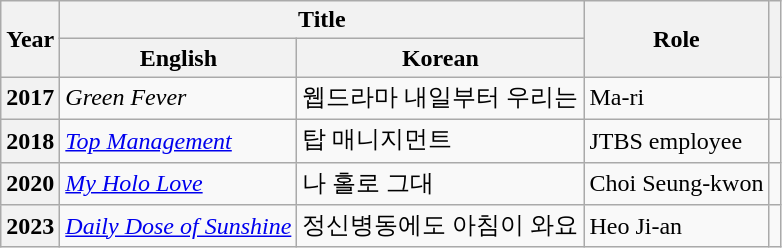<table class="wikitable plainrowheaders sortable">
<tr>
<th rowspan="2" scope="col">Year</th>
<th colspan="2" scope="col">Title</th>
<th rowspan="2" scope="col">Role</th>
<th rowspan="2" class="unsortable" scope="col"></th>
</tr>
<tr>
<th>English</th>
<th>Korean</th>
</tr>
<tr>
<th scope="row">2017</th>
<td><em>Green Fever</em></td>
<td>웹드라마 내일부터 우리는</td>
<td>Ma-ri</td>
<td></td>
</tr>
<tr>
<th scope="row">2018</th>
<td><em><a href='#'>Top Management</a></em></td>
<td>탑 매니지먼트</td>
<td>JTBS employee</td>
<td style="text-align:center"></td>
</tr>
<tr>
<th scope="row">2020</th>
<td><em><a href='#'>My Holo Love</a></em></td>
<td>나 홀로 그대</td>
<td>Choi Seung-kwon</td>
<td></td>
</tr>
<tr>
<th scope="row">2023</th>
<td><em><a href='#'>Daily Dose of Sunshine</a></em></td>
<td>정신병동에도 아침이 와요</td>
<td>Heo Ji-an</td>
<td></td>
</tr>
</table>
